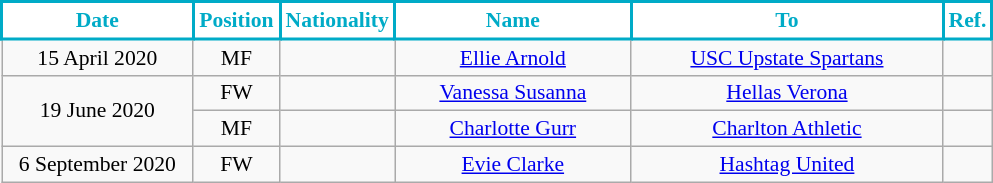<table class="wikitable" style="text-align:center; font-size:90%; ">
<tr>
<th style="background:#FFFFFF; color:#00abc7;border:2px solid #00abc7; width:120px;">Date</th>
<th style="background:#FFFFFF; color:#00abc7;border:2px solid #00abc7; width:50px;">Position</th>
<th style="background:#FFFFFF; color:#00abc7;border:2px solid #00abc7; width:50px;">Nationality</th>
<th style="background:#FFFFFF; color:#00abc7;border:2px solid #00abc7; width:150px;">Name</th>
<th style="background:#FFFFFF; color:#00abc7;border:2px solid #00abc7; width:200px;">To</th>
<th style="background:#FFFFFF; color:#00abc7;border:2px solid #00abc7; width:25px;">Ref.</th>
</tr>
<tr>
<td>15 April 2020</td>
<td>MF</td>
<td></td>
<td><a href='#'>Ellie Arnold</a></td>
<td> <a href='#'>USC Upstate Spartans</a></td>
<td></td>
</tr>
<tr>
<td rowspan="2">19 June 2020</td>
<td>FW</td>
<td></td>
<td><a href='#'>Vanessa Susanna</a></td>
<td> <a href='#'>Hellas Verona</a></td>
<td></td>
</tr>
<tr>
<td>MF</td>
<td></td>
<td><a href='#'>Charlotte Gurr</a></td>
<td> <a href='#'>Charlton Athletic</a></td>
<td></td>
</tr>
<tr>
<td>6 September 2020</td>
<td>FW</td>
<td></td>
<td><a href='#'>Evie Clarke</a></td>
<td> <a href='#'>Hashtag United</a></td>
<td></td>
</tr>
</table>
